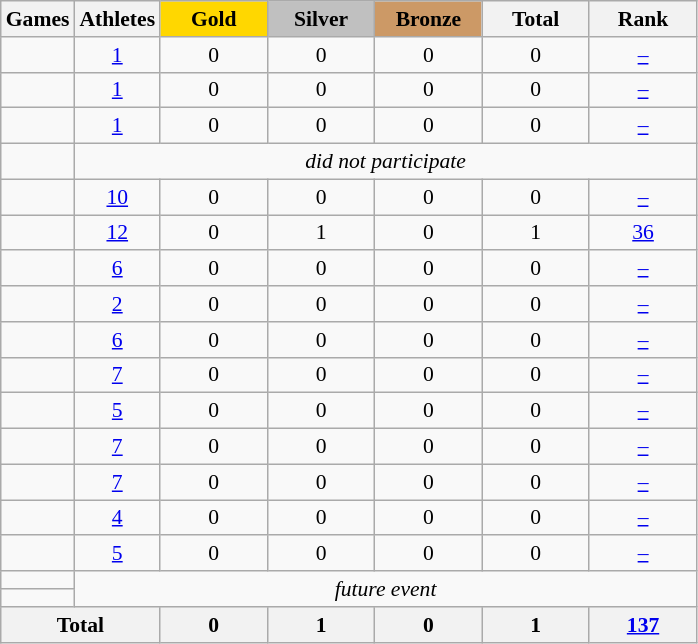<table class="wikitable" style="text-align:center; font-size:90%;">
<tr>
<th>Games</th>
<th>Athletes</th>
<td style="background:gold; width:4.5em; font-weight:bold;">Gold</td>
<td style="background:silver; width:4.5em; font-weight:bold;">Silver</td>
<td style="background:#cc9966; width:4.5em; font-weight:bold;">Bronze</td>
<th style="width:4.5em; font-weight:bold;">Total</th>
<th style="width:4.5em; font-weight:bold;">Rank</th>
</tr>
<tr>
<td align=left></td>
<td><a href='#'>1</a></td>
<td>0</td>
<td>0</td>
<td>0</td>
<td>0</td>
<td><a href='#'>–</a></td>
</tr>
<tr>
<td align=left></td>
<td><a href='#'>1</a></td>
<td>0</td>
<td>0</td>
<td>0</td>
<td>0</td>
<td><a href='#'>–</a></td>
</tr>
<tr>
<td align=left></td>
<td><a href='#'>1</a></td>
<td>0</td>
<td>0</td>
<td>0</td>
<td>0</td>
<td><a href='#'>–</a></td>
</tr>
<tr>
<td align=left></td>
<td colspan=6><em>did not participate</em></td>
</tr>
<tr>
<td align=left></td>
<td><a href='#'>10</a></td>
<td>0</td>
<td>0</td>
<td>0</td>
<td>0</td>
<td><a href='#'>–</a></td>
</tr>
<tr>
<td align=left></td>
<td><a href='#'>12</a></td>
<td>0</td>
<td>1</td>
<td>0</td>
<td>1</td>
<td><a href='#'>36</a></td>
</tr>
<tr>
<td align=left></td>
<td><a href='#'>6</a></td>
<td>0</td>
<td>0</td>
<td>0</td>
<td>0</td>
<td><a href='#'>–</a></td>
</tr>
<tr>
<td align=left></td>
<td><a href='#'>2</a></td>
<td>0</td>
<td>0</td>
<td>0</td>
<td>0</td>
<td><a href='#'>–</a></td>
</tr>
<tr>
<td align=left></td>
<td><a href='#'>6</a></td>
<td>0</td>
<td>0</td>
<td>0</td>
<td>0</td>
<td><a href='#'>–</a></td>
</tr>
<tr>
<td align=left></td>
<td><a href='#'>7</a></td>
<td>0</td>
<td>0</td>
<td>0</td>
<td>0</td>
<td><a href='#'>–</a></td>
</tr>
<tr>
<td align=left></td>
<td><a href='#'>5</a></td>
<td>0</td>
<td>0</td>
<td>0</td>
<td>0</td>
<td><a href='#'>–</a></td>
</tr>
<tr>
<td align=left></td>
<td><a href='#'>7</a></td>
<td>0</td>
<td>0</td>
<td>0</td>
<td>0</td>
<td><a href='#'>–</a></td>
</tr>
<tr>
<td align=left></td>
<td><a href='#'>7</a></td>
<td>0</td>
<td>0</td>
<td>0</td>
<td>0</td>
<td><a href='#'>–</a></td>
</tr>
<tr>
<td align=left></td>
<td><a href='#'>4</a></td>
<td>0</td>
<td>0</td>
<td>0</td>
<td>0</td>
<td><a href='#'>–</a></td>
</tr>
<tr>
<td align=left></td>
<td><a href='#'>5</a></td>
<td>0</td>
<td>0</td>
<td>0</td>
<td>0</td>
<td><a href='#'>–</a></td>
</tr>
<tr>
<td align=left></td>
<td colspan="6" rowspan="2"><em>future event</em></td>
</tr>
<tr>
<td align=left></td>
</tr>
<tr>
<th colspan=2>Total</th>
<th>0</th>
<th>1</th>
<th>0</th>
<th>1</th>
<th><a href='#'>137</a></th>
</tr>
</table>
